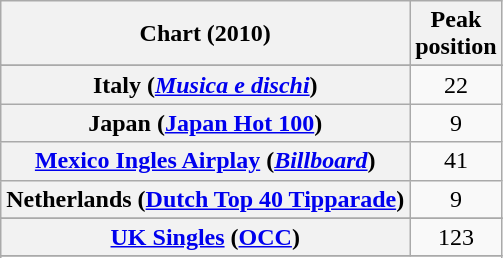<table class="wikitable sortable plainrowheaders" style="text-align:center">
<tr>
<th scope="col">Chart (2010)</th>
<th scope="col">Peak<br>position</th>
</tr>
<tr>
</tr>
<tr>
</tr>
<tr>
</tr>
<tr>
</tr>
<tr>
</tr>
<tr>
<th scope="row">Italy (<em><a href='#'>Musica e dischi</a></em>)</th>
<td>22</td>
</tr>
<tr>
<th scope="row">Japan (<a href='#'>Japan Hot 100</a>)</th>
<td>9</td>
</tr>
<tr>
<th scope="row"><a href='#'>Mexico Ingles Airplay</a> (<em><a href='#'>Billboard</a></em>)</th>
<td>41</td>
</tr>
<tr>
<th scope="row">Netherlands (<a href='#'>Dutch Top 40 Tipparade</a>)</th>
<td>9</td>
</tr>
<tr>
</tr>
<tr>
</tr>
<tr>
</tr>
<tr>
<th scope="row"><a href='#'>UK Singles</a> (<a href='#'>OCC</a>)</th>
<td>123</td>
</tr>
<tr>
</tr>
<tr>
</tr>
<tr>
</tr>
<tr>
</tr>
</table>
